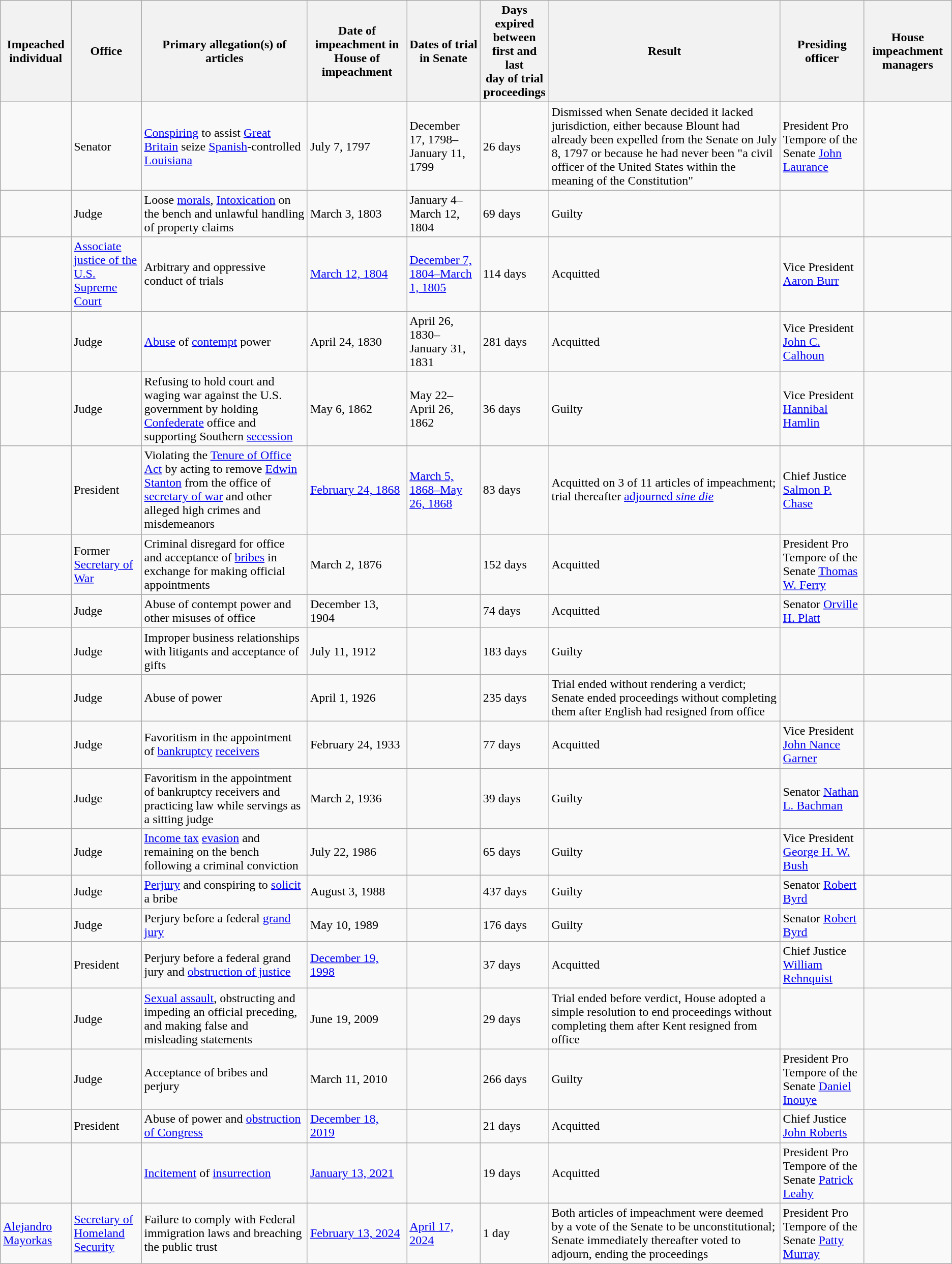<table class="wikitable sortable" style="clear: both;">
<tr>
<th>Impeached individual</th>
<th>Office</th>
<th class=unsortable>Primary allegation(s) of articles</th>
<th>Date of impeachment in House of impeachment</th>
<th>Dates of trial in Senate</th>
<th>Days expired<br>between<br>first and last<br>day of trial<br>proceedings</th>
<th>Result</th>
<th>Presiding officer</th>
<th class=unsortable>House impeachment managers</th>
</tr>
<tr>
<td></td>
<td>Senator</td>
<td><a href='#'>Conspiring</a> to assist <a href='#'>Great Britain</a> seize <a href='#'>Spanish</a>-controlled <a href='#'>Louisiana</a></td>
<td data-sort-value=1797>July 7, 1797</td>
<td data-sort-value=1798>December 17, 1798–January 11, 1799</td>
<td>26 days</td>
<td>Dismissed when Senate decided it lacked jurisdiction, either because Blount had already been expelled from the Senate on July 8, 1797 or because he had never been "a civil officer of the United States within the meaning of the Constitution"</td>
<td>President Pro Tempore of the Senate <a href='#'>John Laurance</a></td>
<td></td>
</tr>
<tr>
<td></td>
<td>Judge</td>
<td>Loose <a href='#'>morals</a>, <a href='#'>Intoxication</a> on the bench and unlawful handling of property claims</td>
<td data-sort-value=1803>March 3, 1803</td>
<td data-sort-value=1804a>January 4–March 12, 1804</td>
<td>69 days</td>
<td>Guilty</td>
<td></td>
<td></td>
</tr>
<tr>
<td></td>
<td><a href='#'>Associate justice of the<br>U.S. Supreme Court</a></td>
<td>Arbitrary and oppressive conduct of trials</td>
<td data-sort-value=1804><a href='#'>March 12, 1804</a></td>
<td data-sort-value=1804b><a href='#'>December 7, 1804–March 1, 1805</a></td>
<td>114 days</td>
<td>Acquitted</td>
<td>Vice President <a href='#'>Aaron Burr</a></td>
<td></td>
</tr>
<tr>
<td></td>
<td>Judge</td>
<td><a href='#'>Abuse</a> of <a href='#'>contempt</a> power</td>
<td data-sort-value=1830>April 24, 1830</td>
<td data-sort-value=1830>April 26, 1830–January 31, 1831</td>
<td>281 days</td>
<td>Acquitted</td>
<td>Vice President <a href='#'>John C. Calhoun</a></td>
<td></td>
</tr>
<tr>
<td></td>
<td>Judge</td>
<td>Refusing to hold court and waging war against the U.S. government by holding <a href='#'>Confederate</a> office and supporting Southern <a href='#'>secession</a></td>
<td data-sort-value=1862>May 6, 1862</td>
<td data-sort-value=1862>May 22–April 26, 1862</td>
<td>36 days</td>
<td>Guilty</td>
<td>Vice President <a href='#'>Hannibal Hamlin</a></td>
<td></td>
</tr>
<tr>
<td></td>
<td>President</td>
<td>Violating the <a href='#'>Tenure of Office Act</a> by acting to remove <a href='#'>Edwin Stanton</a> from the office of <a href='#'>secretary of war</a> and other alleged high crimes and misdemeanors</td>
<td data-sort-value=1868><a href='#'>February 24, 1868</a></td>
<td data-sort-value=1868><a href='#'>March 5, 1868–May 26, 1868</a></td>
<td>83 days</td>
<td>Acquitted on 3 of 11 articles of impeachment; trial thereafter <a href='#'>adjourned <em>sine die</em></a></td>
<td>Chief Justice <a href='#'>Salmon P. Chase</a></td>
<td></td>
</tr>
<tr>
<td></td>
<td>Former <a href='#'>Secretary of War</a></td>
<td>Criminal disregard for office and acceptance of <a href='#'>bribes</a> in exchange for making official appointments</td>
<td data-sort-value=1876>March 2, 1876</td>
<td></td>
<td>152 days</td>
<td>Acquitted</td>
<td>President Pro Tempore of the Senate <a href='#'>Thomas W. Ferry</a></td>
<td></td>
</tr>
<tr>
<td></td>
<td>Judge</td>
<td>Abuse of contempt power and other misuses of office</td>
<td data-sort-value=1904>December 13, 1904</td>
<td></td>
<td>74 days</td>
<td>Acquitted</td>
<td>Senator <a href='#'>Orville H. Platt</a></td>
<td></td>
</tr>
<tr>
<td></td>
<td>Judge</td>
<td>Improper business relationships with litigants and acceptance of gifts</td>
<td data-sort-value=1912>July 11, 1912</td>
<td></td>
<td>183 days</td>
<td>Guilty</td>
<td></td>
<td></td>
</tr>
<tr>
<td></td>
<td>Judge</td>
<td>Abuse of power</td>
<td data-sort-value=1926>April 1, 1926</td>
<td></td>
<td>235 days</td>
<td>Trial ended without rendering a verdict; Senate ended proceedings without completing them after English had resigned from office</td>
<td></td>
<td></td>
</tr>
<tr>
<td></td>
<td>Judge</td>
<td>Favoritism in the appointment of <a href='#'>bankruptcy</a> <a href='#'>receivers</a></td>
<td data-sort-value=1933>February 24, 1933</td>
<td></td>
<td>77 days</td>
<td>Acquitted</td>
<td>Vice President <a href='#'>John Nance Garner</a></td>
<td></td>
</tr>
<tr>
<td></td>
<td>Judge</td>
<td>Favoritism in the appointment of bankruptcy receivers and practicing law while servings as a sitting judge</td>
<td data-sort-value=1936>March 2, 1936</td>
<td></td>
<td>39 days</td>
<td>Guilty</td>
<td>Senator <a href='#'>Nathan L. Bachman</a></td>
<td></td>
</tr>
<tr>
<td></td>
<td>Judge</td>
<td><a href='#'>Income tax</a> <a href='#'>evasion</a> and remaining on the bench following a criminal conviction</td>
<td data-sort-value=1986>July 22, 1986</td>
<td></td>
<td>65 days</td>
<td>Guilty</td>
<td>Vice President <a href='#'>George H. W. Bush</a></td>
<td></td>
</tr>
<tr>
<td></td>
<td>Judge</td>
<td><a href='#'>Perjury</a> and conspiring to <a href='#'>solicit</a> a bribe</td>
<td data-sort-value=1988>August 3, 1988</td>
<td></td>
<td>437 days</td>
<td>Guilty</td>
<td>Senator <a href='#'>Robert Byrd</a></td>
<td></td>
</tr>
<tr>
<td></td>
<td>Judge</td>
<td>Perjury before a federal <a href='#'>grand jury</a></td>
<td data-sort-value=1989>May 10, 1989</td>
<td></td>
<td>176 days</td>
<td>Guilty</td>
<td>Senator <a href='#'>Robert Byrd</a></td>
<td></td>
</tr>
<tr>
<td></td>
<td>President</td>
<td>Perjury before a federal grand jury and <a href='#'>obstruction of justice</a></td>
<td data-sort-value=1998><a href='#'>December 19, 1998</a></td>
<td></td>
<td>37 days</td>
<td>Acquitted</td>
<td>Chief Justice <a href='#'>William Rehnquist</a></td>
<td></td>
</tr>
<tr>
<td></td>
<td>Judge</td>
<td><a href='#'>Sexual assault</a>, obstructing and impeding an official preceding, and making false and misleading statements</td>
<td data-sort-value=2009>June 19, 2009</td>
<td></td>
<td>29 days</td>
<td>Trial ended before verdict, House adopted a simple resolution to end proceedings without completing them after Kent resigned from office</td>
<td></td>
<td></td>
</tr>
<tr>
<td></td>
<td>Judge</td>
<td>Acceptance of bribes and perjury</td>
<td data-sort-value=2010>March 11, 2010</td>
<td></td>
<td>266 days</td>
<td>Guilty</td>
<td>President Pro Tempore of the Senate <a href='#'>Daniel Inouye</a></td>
<td></td>
</tr>
<tr>
<td></td>
<td>President</td>
<td>Abuse of power and <a href='#'>obstruction of Congress</a></td>
<td data-sort-value=2019><a href='#'>December 18, 2019</a></td>
<td></td>
<td>21 days</td>
<td>Acquitted</td>
<td>Chief Justice <a href='#'>John Roberts</a></td>
<td></td>
</tr>
<tr>
<td></td>
<td></td>
<td><a href='#'>Incitement</a> of <a href='#'>insurrection</a></td>
<td data-sort-value=2021><a href='#'>January 13, 2021</a></td>
<td></td>
<td>19 days</td>
<td>Acquitted</td>
<td>President Pro Tempore of the Senate <a href='#'>Patrick Leahy</a></td>
<td></td>
</tr>
<tr>
<td><a href='#'>Alejandro Mayorkas</a></td>
<td><a href='#'>Secretary of Homeland Security</a></td>
<td>Failure to comply with Federal immigration laws and breaching the public trust</td>
<td data-sort-value=2024><a href='#'>February 13, 2024</a></td>
<td><a href='#'>April 17, 2024</a></td>
<td>1 day</td>
<td>Both articles of impeachment were deemed by a vote of the Senate to be unconstitutional; Senate immediately thereafter voted to adjourn, ending the proceedings</td>
<td>President Pro Tempore of the Senate <a href='#'>Patty Murray</a></td>
<td></td>
</tr>
</table>
